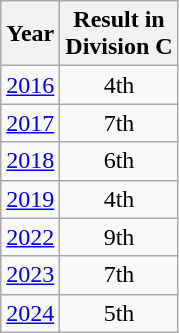<table class="wikitable" style="text-align:center">
<tr>
<th>Year</th>
<th>Result in<br>Division C</th>
</tr>
<tr>
<td><a href='#'>2016</a></td>
<td>4th</td>
</tr>
<tr>
<td><a href='#'>2017</a></td>
<td>7th</td>
</tr>
<tr>
<td><a href='#'>2018</a></td>
<td>6th</td>
</tr>
<tr>
<td><a href='#'>2019</a></td>
<td>4th</td>
</tr>
<tr>
<td><a href='#'>2022</a></td>
<td>9th</td>
</tr>
<tr>
<td><a href='#'>2023</a></td>
<td>7th</td>
</tr>
<tr>
<td><a href='#'>2024</a></td>
<td>5th</td>
</tr>
</table>
